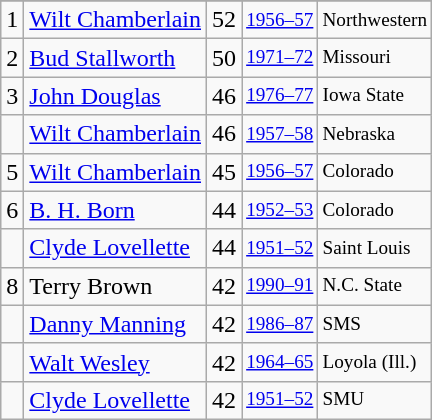<table class="wikitable">
<tr>
</tr>
<tr>
<td>1</td>
<td><a href='#'>Wilt Chamberlain</a></td>
<td>52</td>
<td style="font-size:80%;"><a href='#'>1956–57</a></td>
<td style="font-size:80%;">Northwestern</td>
</tr>
<tr>
<td>2</td>
<td><a href='#'>Bud Stallworth</a></td>
<td>50</td>
<td style="font-size:80%;"><a href='#'>1971–72</a></td>
<td style="font-size:80%;">Missouri</td>
</tr>
<tr>
<td>3</td>
<td><a href='#'>John Douglas</a></td>
<td>46</td>
<td style="font-size:80%;"><a href='#'>1976–77</a></td>
<td style="font-size:80%;">Iowa State</td>
</tr>
<tr>
<td></td>
<td><a href='#'>Wilt Chamberlain</a></td>
<td>46</td>
<td style="font-size:80%;"><a href='#'>1957–58</a></td>
<td style="font-size:80%;">Nebraska</td>
</tr>
<tr>
<td>5</td>
<td><a href='#'>Wilt Chamberlain</a></td>
<td>45</td>
<td style="font-size:80%;"><a href='#'>1956–57</a></td>
<td style="font-size:80%;">Colorado</td>
</tr>
<tr>
<td>6</td>
<td><a href='#'>B. H. Born</a></td>
<td>44</td>
<td style="font-size:80%;"><a href='#'>1952–53</a></td>
<td style="font-size:80%;">Colorado</td>
</tr>
<tr>
<td></td>
<td><a href='#'>Clyde Lovellette</a></td>
<td>44</td>
<td style="font-size:80%;"><a href='#'>1951–52</a></td>
<td style="font-size:80%;">Saint Louis</td>
</tr>
<tr>
<td>8</td>
<td>Terry Brown</td>
<td>42</td>
<td style="font-size:80%;"><a href='#'>1990–91</a></td>
<td style="font-size:80%;">N.C. State</td>
</tr>
<tr>
<td></td>
<td><a href='#'>Danny Manning</a></td>
<td>42</td>
<td style="font-size:80%;"><a href='#'>1986–87</a></td>
<td style="font-size:80%;">SMS</td>
</tr>
<tr>
<td></td>
<td><a href='#'>Walt Wesley</a></td>
<td>42</td>
<td style="font-size:80%;"><a href='#'>1964–65</a></td>
<td style="font-size:80%;">Loyola (Ill.)</td>
</tr>
<tr>
<td></td>
<td><a href='#'>Clyde Lovellette</a></td>
<td>42</td>
<td style="font-size:80%;"><a href='#'>1951–52</a></td>
<td style="font-size:80%;">SMU</td>
</tr>
</table>
